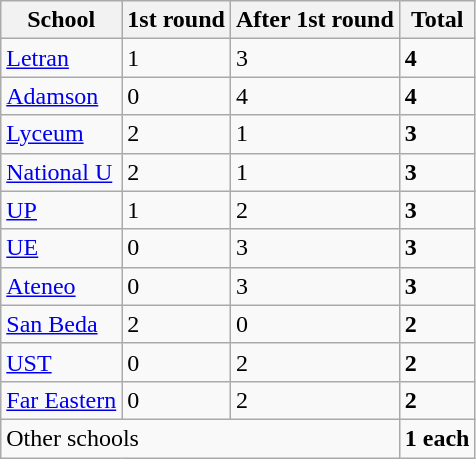<table class="wikitable">
<tr>
<th>School</th>
<th>1st round</th>
<th>After 1st round</th>
<th>Total</th>
</tr>
<tr>
<td><a href='#'>Letran</a></td>
<td>1</td>
<td>3</td>
<td><strong>4</strong></td>
</tr>
<tr>
<td><a href='#'>Adamson</a></td>
<td>0</td>
<td>4</td>
<td><strong>4</strong></td>
</tr>
<tr>
<td><a href='#'>Lyceum</a></td>
<td>2</td>
<td>1</td>
<td><strong>3</strong></td>
</tr>
<tr>
<td><a href='#'>National U</a></td>
<td>2</td>
<td>1</td>
<td><strong>3</strong></td>
</tr>
<tr>
<td><a href='#'>UP</a></td>
<td>1</td>
<td>2</td>
<td><strong>3</strong></td>
</tr>
<tr>
<td><a href='#'>UE</a></td>
<td>0</td>
<td>3</td>
<td><strong>3</strong></td>
</tr>
<tr>
<td><a href='#'>Ateneo</a></td>
<td>0</td>
<td>3</td>
<td><strong>3</strong></td>
</tr>
<tr>
<td><a href='#'>San Beda</a></td>
<td>2</td>
<td>0</td>
<td><strong>2</strong></td>
</tr>
<tr>
<td><a href='#'>UST</a></td>
<td>0</td>
<td>2</td>
<td><strong>2</strong></td>
</tr>
<tr>
<td><a href='#'>Far Eastern</a></td>
<td>0</td>
<td>2</td>
<td><strong>2</strong></td>
</tr>
<tr>
<td colspan="3">Other schools</td>
<td><strong>1 each</strong></td>
</tr>
</table>
